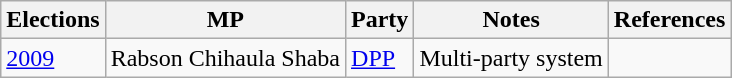<table class="wikitable">
<tr>
<th>Elections</th>
<th>MP</th>
<th>Party</th>
<th>Notes</th>
<th>References</th>
</tr>
<tr>
<td><a href='#'>2009</a></td>
<td>Rabson Chihaula Shaba</td>
<td><a href='#'>DPP</a></td>
<td>Multi-party system</td>
<td></td>
</tr>
</table>
